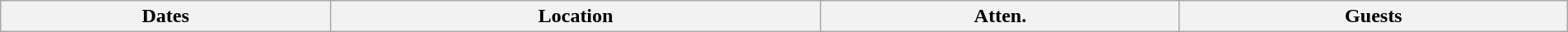<table class="wikitable" width="100%">
<tr>
<th>Dates</th>
<th>Location</th>
<th>Atten.</th>
<th>Guests<br>




















</th>
</tr>
</table>
